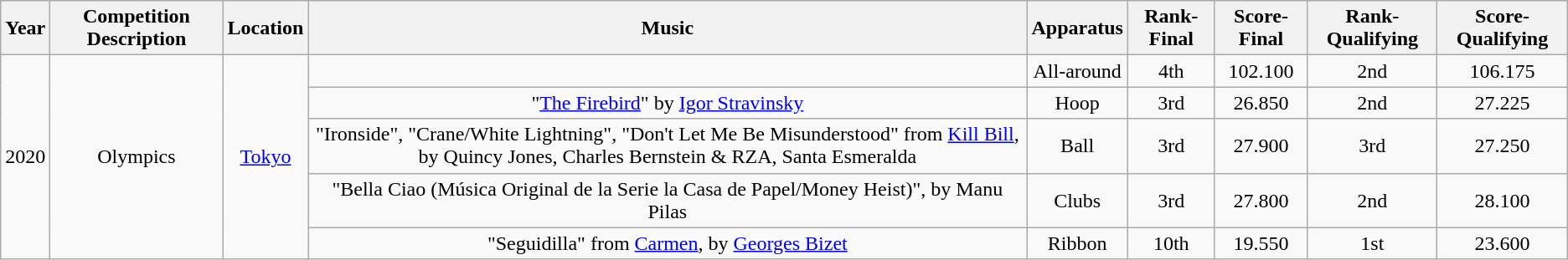<table class="wikitable" style="text-align:center">
<tr>
<th>Year</th>
<th>Competition Description</th>
<th>Location</th>
<th>Music</th>
<th>Apparatus</th>
<th>Rank-Final</th>
<th>Score-Final</th>
<th>Rank-Qualifying</th>
<th>Score-Qualifying</th>
</tr>
<tr>
<td rowspan="5">2020</td>
<td rowspan="5">Olympics</td>
<td rowspan="5"><a href='#'>Tokyo</a></td>
<td></td>
<td>All-around</td>
<td>4th</td>
<td>102.100</td>
<td>2nd</td>
<td>106.175</td>
</tr>
<tr>
<td>"<a href='#'>The Firebird</a>" by <a href='#'>Igor Stravinsky</a></td>
<td>Hoop</td>
<td>3rd</td>
<td>26.850</td>
<td>2nd</td>
<td>27.225</td>
</tr>
<tr>
<td>"Ironside", "Crane/White Lightning", "Don't Let Me Be Misunderstood" from <a href='#'>Kill Bill</a>, by Quincy Jones, Charles Bernstein & RZA, Santa Esmeralda</td>
<td>Ball</td>
<td>3rd</td>
<td>27.900</td>
<td>3rd</td>
<td>27.250</td>
</tr>
<tr>
<td>"Bella Ciao (Música Original de la Serie la Casa de Papel/Money Heist)", by Manu Pilas</td>
<td>Clubs</td>
<td>3rd</td>
<td>27.800</td>
<td>2nd</td>
<td>28.100</td>
</tr>
<tr>
<td>"Seguidilla" from <a href='#'>Carmen</a>, by <a href='#'>Georges Bizet</a></td>
<td>Ribbon</td>
<td>10th</td>
<td>19.550</td>
<td>1st</td>
<td>23.600</td>
</tr>
</table>
